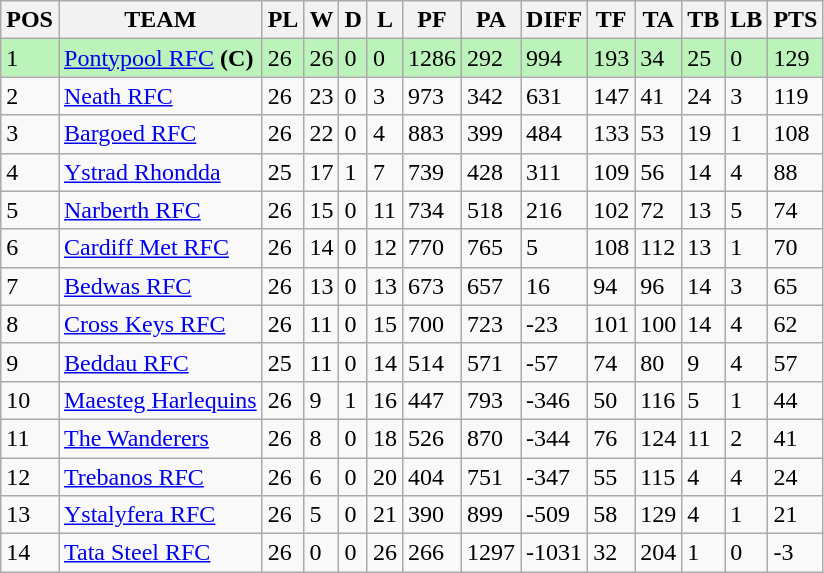<table class="wikitable" style="vertical-align:bottom;">
<tr>
<th>POS</th>
<th>TEAM</th>
<th>PL</th>
<th>W</th>
<th>D</th>
<th>L</th>
<th>PF</th>
<th>PA</th>
<th>DIFF</th>
<th>TF</th>
<th>TA</th>
<th>TB</th>
<th>LB</th>
<th>PTS</th>
</tr>
<tr>
<td style="background: #bcf3bb">1</td>
<td style="background: #bcf3bb"><a href='#'>Pontypool RFC</a> <strong>(C)</strong></td>
<td style="background: #bcf3bb">26</td>
<td style="background: #bcf3bb">26</td>
<td style="background: #bcf3bb">0</td>
<td style="background: #bcf3bb">0</td>
<td style="background: #bcf3bb">1286</td>
<td style="background: #bcf3bb">292</td>
<td style="background: #bcf3bb">994</td>
<td style="background: #bcf3bb">193</td>
<td style="background: #bcf3bb">34</td>
<td style="background: #bcf3bb">25</td>
<td style="background: #bcf3bb">0</td>
<td style="background: #bcf3bb">129</td>
</tr>
<tr>
<td>2</td>
<td><a href='#'>Neath RFC</a></td>
<td>26</td>
<td>23</td>
<td>0</td>
<td>3</td>
<td>973</td>
<td>342</td>
<td>631</td>
<td>147</td>
<td>41</td>
<td>24</td>
<td>3</td>
<td>119</td>
</tr>
<tr>
<td>3</td>
<td><a href='#'>Bargoed RFC</a></td>
<td>26</td>
<td>22</td>
<td>0</td>
<td>4</td>
<td>883</td>
<td>399</td>
<td>484</td>
<td>133</td>
<td>53</td>
<td>19</td>
<td>1</td>
<td>108</td>
</tr>
<tr>
<td>4</td>
<td><a href='#'> Ystrad Rhondda</a></td>
<td>25</td>
<td>17</td>
<td>1</td>
<td>7</td>
<td>739</td>
<td>428</td>
<td>311</td>
<td>109</td>
<td>56</td>
<td>14</td>
<td>4</td>
<td>88</td>
</tr>
<tr>
<td>5</td>
<td><a href='#'>Narberth RFC</a></td>
<td>26</td>
<td>15</td>
<td>0</td>
<td>11</td>
<td>734</td>
<td>518</td>
<td>216</td>
<td>102</td>
<td>72</td>
<td>13</td>
<td>5</td>
<td>74</td>
</tr>
<tr>
<td>6</td>
<td><a href='#'>Cardiff Met RFC</a></td>
<td>26</td>
<td>14</td>
<td>0</td>
<td>12</td>
<td>770</td>
<td>765</td>
<td>5</td>
<td>108</td>
<td>112</td>
<td>13</td>
<td>1</td>
<td>70</td>
</tr>
<tr>
<td>7</td>
<td><a href='#'>Bedwas RFC</a></td>
<td>26</td>
<td>13</td>
<td>0</td>
<td>13</td>
<td>673</td>
<td>657</td>
<td>16</td>
<td>94</td>
<td>96</td>
<td>14</td>
<td>3</td>
<td>65</td>
</tr>
<tr>
<td>8</td>
<td><a href='#'>Cross Keys RFC</a></td>
<td>26</td>
<td>11</td>
<td>0</td>
<td>15</td>
<td>700</td>
<td>723</td>
<td>-23</td>
<td>101</td>
<td>100</td>
<td>14</td>
<td>4</td>
<td>62</td>
</tr>
<tr>
<td>9</td>
<td><a href='#'>Beddau RFC</a></td>
<td>25</td>
<td>11</td>
<td>0</td>
<td>14</td>
<td>514</td>
<td>571</td>
<td>-57</td>
<td>74</td>
<td>80</td>
<td>9</td>
<td>4</td>
<td>57</td>
</tr>
<tr>
<td>10</td>
<td><a href='#'> Maesteg Harlequins</a></td>
<td>26</td>
<td>9</td>
<td>1</td>
<td>16</td>
<td>447</td>
<td>793</td>
<td>-346</td>
<td>50</td>
<td>116</td>
<td>5</td>
<td>1</td>
<td>44</td>
</tr>
<tr>
<td>11</td>
<td><a href='#'>The Wanderers</a></td>
<td>26</td>
<td>8</td>
<td>0</td>
<td>18</td>
<td>526</td>
<td>870</td>
<td>-344</td>
<td>76</td>
<td>124</td>
<td>11</td>
<td>2</td>
<td>41</td>
</tr>
<tr>
<td>12</td>
<td><a href='#'>Trebanos RFC</a></td>
<td>26</td>
<td>6</td>
<td>0</td>
<td>20</td>
<td>404</td>
<td>751</td>
<td>-347</td>
<td>55</td>
<td>115</td>
<td>4</td>
<td>4</td>
<td>24</td>
</tr>
<tr>
<td>13</td>
<td><a href='#'>Ystalyfera RFC</a></td>
<td>26</td>
<td>5</td>
<td>0</td>
<td>21</td>
<td>390</td>
<td>899</td>
<td>-509</td>
<td>58</td>
<td>129</td>
<td>4</td>
<td>1</td>
<td>21</td>
</tr>
<tr>
<td>14</td>
<td><a href='#'>Tata Steel RFC</a></td>
<td>26</td>
<td>0</td>
<td>0</td>
<td>26</td>
<td>266</td>
<td>1297</td>
<td>-1031</td>
<td>32</td>
<td>204</td>
<td>1</td>
<td>0</td>
<td>-3</td>
</tr>
</table>
